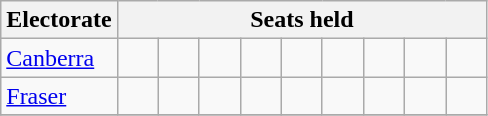<table class="wikitable">
<tr>
<th>Electorate</th>
<th colspan=9>Seats held</th>
</tr>
<tr>
<td><a href='#'>Canberra</a></td>
<td width=20 > </td>
<td width=20 > </td>
<td width=20 > </td>
<td width=20 > </td>
<td width=20 > </td>
<td width=20 > </td>
<td width=20 > </td>
<td width=20 > </td>
<td width=20 > </td>
</tr>
<tr>
<td><a href='#'>Fraser</a></td>
<td width=20 > </td>
<td width=20 > </td>
<td width=20 > </td>
<td width=20 > </td>
<td width=20 > </td>
<td width=20 > </td>
<td width=20 > </td>
<td width=20 > </td>
<td width=20 > </td>
</tr>
<tr>
</tr>
</table>
